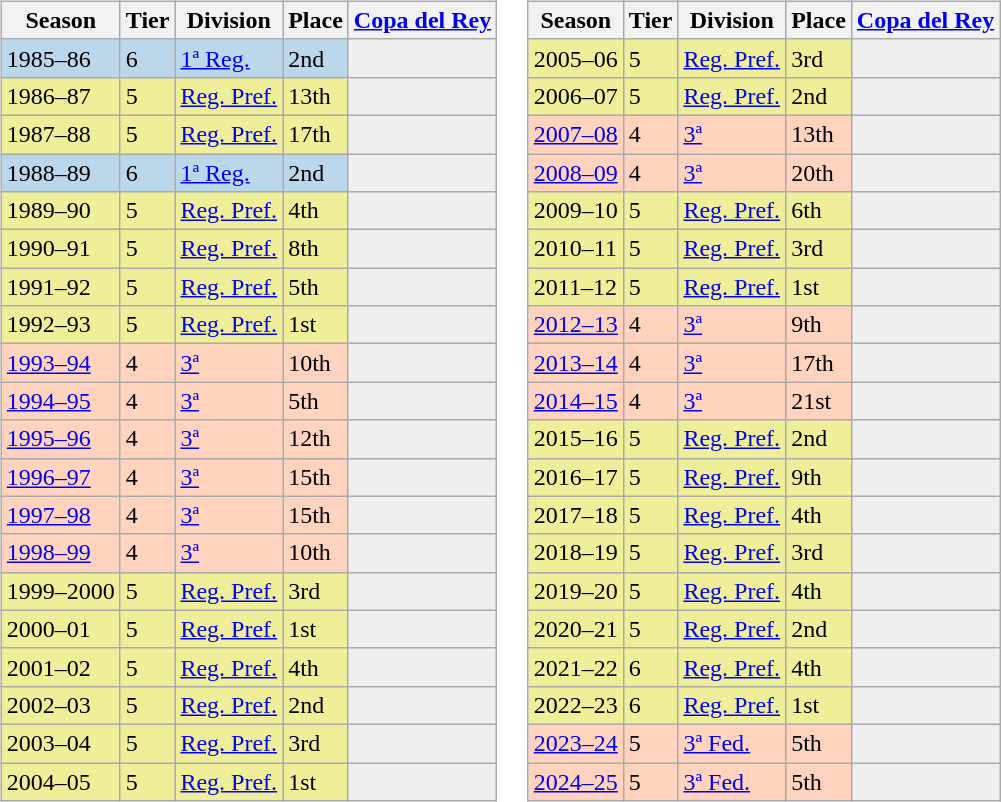<table>
<tr>
<td valign="top" width=0%><br><table class="wikitable">
<tr style="background:#f0f6fa;">
<th>Season</th>
<th>Tier</th>
<th>Division</th>
<th>Place</th>
<th><a href='#'>Copa del Rey</a></th>
</tr>
<tr>
<td style="background:#BBD7EC;">1985–86</td>
<td style="background:#BBD7EC;">6</td>
<td style="background:#BBD7EC;"><a href='#'>1ª Reg.</a></td>
<td style="background:#BBD7EC;">2nd</td>
<th style="background:#efefef;"></th>
</tr>
<tr>
<td style="background:#EFEF99;">1986–87</td>
<td style="background:#EFEF99;">5</td>
<td style="background:#EFEF99;"><a href='#'>Reg. Pref.</a></td>
<td style="background:#EFEF99;">13th</td>
<th style="background:#efefef;"></th>
</tr>
<tr>
<td style="background:#EFEF99;">1987–88</td>
<td style="background:#EFEF99;">5</td>
<td style="background:#EFEF99;"><a href='#'>Reg. Pref.</a></td>
<td style="background:#EFEF99;">17th</td>
<th style="background:#efefef;"></th>
</tr>
<tr>
<td style="background:#BBD7EC;">1988–89</td>
<td style="background:#BBD7EC;">6</td>
<td style="background:#BBD7EC;"><a href='#'>1ª Reg.</a></td>
<td style="background:#BBD7EC;">2nd</td>
<th style="background:#efefef;"></th>
</tr>
<tr>
<td style="background:#EFEF99;">1989–90</td>
<td style="background:#EFEF99;">5</td>
<td style="background:#EFEF99;"><a href='#'>Reg. Pref.</a></td>
<td style="background:#EFEF99;">4th</td>
<th style="background:#efefef;"></th>
</tr>
<tr>
<td style="background:#EFEF99;">1990–91</td>
<td style="background:#EFEF99;">5</td>
<td style="background:#EFEF99;"><a href='#'>Reg. Pref.</a></td>
<td style="background:#EFEF99;">8th</td>
<th style="background:#efefef;"></th>
</tr>
<tr>
<td style="background:#EFEF99;">1991–92</td>
<td style="background:#EFEF99;">5</td>
<td style="background:#EFEF99;"><a href='#'>Reg. Pref.</a></td>
<td style="background:#EFEF99;">5th</td>
<th style="background:#efefef;"></th>
</tr>
<tr>
<td style="background:#EFEF99;">1992–93</td>
<td style="background:#EFEF99;">5</td>
<td style="background:#EFEF99;"><a href='#'>Reg. Pref.</a></td>
<td style="background:#EFEF99;">1st</td>
<th style="background:#efefef;"></th>
</tr>
<tr>
<td style="background:#FFD3BD;"><a href='#'>1993–94</a></td>
<td style="background:#FFD3BD;">4</td>
<td style="background:#FFD3BD;"><a href='#'>3ª</a></td>
<td style="background:#FFD3BD;">10th</td>
<td style="background:#efefef;"></td>
</tr>
<tr>
<td style="background:#FFD3BD;"><a href='#'>1994–95</a></td>
<td style="background:#FFD3BD;">4</td>
<td style="background:#FFD3BD;"><a href='#'>3ª</a></td>
<td style="background:#FFD3BD;">5th</td>
<th style="background:#efefef;"></th>
</tr>
<tr>
<td style="background:#FFD3BD;"><a href='#'>1995–96</a></td>
<td style="background:#FFD3BD;">4</td>
<td style="background:#FFD3BD;"><a href='#'>3ª</a></td>
<td style="background:#FFD3BD;">12th</td>
<th style="background:#efefef;"></th>
</tr>
<tr>
<td style="background:#FFD3BD;"><a href='#'>1996–97</a></td>
<td style="background:#FFD3BD;">4</td>
<td style="background:#FFD3BD;"><a href='#'>3ª</a></td>
<td style="background:#FFD3BD;">15th</td>
<th style="background:#efefef;"></th>
</tr>
<tr>
<td style="background:#FFD3BD;"><a href='#'>1997–98</a></td>
<td style="background:#FFD3BD;">4</td>
<td style="background:#FFD3BD;"><a href='#'>3ª</a></td>
<td style="background:#FFD3BD;">15th</td>
<th style="background:#efefef;"></th>
</tr>
<tr>
<td style="background:#FFD3BD;"><a href='#'>1998–99</a></td>
<td style="background:#FFD3BD;">4</td>
<td style="background:#FFD3BD;"><a href='#'>3ª</a></td>
<td style="background:#FFD3BD;">10th</td>
<td style="background:#efefef;"></td>
</tr>
<tr>
<td style="background:#EFEF99;">1999–2000</td>
<td style="background:#EFEF99;">5</td>
<td style="background:#EFEF99;"><a href='#'>Reg. Pref.</a></td>
<td style="background:#EFEF99;">3rd</td>
<th style="background:#efefef;"></th>
</tr>
<tr>
<td style="background:#EFEF99;">2000–01</td>
<td style="background:#EFEF99;">5</td>
<td style="background:#EFEF99;"><a href='#'>Reg. Pref.</a></td>
<td style="background:#EFEF99;">1st</td>
<th style="background:#efefef;"></th>
</tr>
<tr>
<td style="background:#EFEF99;">2001–02</td>
<td style="background:#EFEF99;">5</td>
<td style="background:#EFEF99;"><a href='#'>Reg. Pref.</a></td>
<td style="background:#EFEF99;">4th</td>
<th style="background:#efefef;"></th>
</tr>
<tr>
<td style="background:#EFEF99;">2002–03</td>
<td style="background:#EFEF99;">5</td>
<td style="background:#EFEF99;"><a href='#'>Reg. Pref.</a></td>
<td style="background:#EFEF99;">2nd</td>
<th style="background:#efefef;"></th>
</tr>
<tr>
<td style="background:#EFEF99;">2003–04</td>
<td style="background:#EFEF99;">5</td>
<td style="background:#EFEF99;"><a href='#'>Reg. Pref.</a></td>
<td style="background:#EFEF99;">3rd</td>
<th style="background:#efefef;"></th>
</tr>
<tr>
<td style="background:#EFEF99;">2004–05</td>
<td style="background:#EFEF99;">5</td>
<td style="background:#EFEF99;"><a href='#'>Reg. Pref.</a></td>
<td style="background:#EFEF99;">1st</td>
<th style="background:#efefef;"></th>
</tr>
</table>
</td>
<td valign="top" width=51%><br><table class="wikitable">
<tr style="background:#f0f6fa;">
<th>Season</th>
<th>Tier</th>
<th>Division</th>
<th>Place</th>
<th><a href='#'>Copa del Rey</a></th>
</tr>
<tr>
<td style="background:#EFEF99;">2005–06</td>
<td style="background:#EFEF99;">5</td>
<td style="background:#EFEF99;"><a href='#'>Reg. Pref.</a></td>
<td style="background:#EFEF99;">3rd</td>
<th style="background:#efefef;"></th>
</tr>
<tr>
<td style="background:#EFEF99;">2006–07</td>
<td style="background:#EFEF99;">5</td>
<td style="background:#EFEF99;"><a href='#'>Reg. Pref.</a></td>
<td style="background:#EFEF99;">2nd</td>
<th style="background:#efefef;"></th>
</tr>
<tr>
<td style="background:#FFD3BD;"><a href='#'>2007–08</a></td>
<td style="background:#FFD3BD;">4</td>
<td style="background:#FFD3BD;"><a href='#'>3ª</a></td>
<td style="background:#FFD3BD;">13th</td>
<th style="background:#efefef;"></th>
</tr>
<tr>
<td style="background:#FFD3BD;"><a href='#'>2008–09</a></td>
<td style="background:#FFD3BD;">4</td>
<td style="background:#FFD3BD;"><a href='#'>3ª</a></td>
<td style="background:#FFD3BD;">20th</td>
<td style="background:#efefef;"></td>
</tr>
<tr>
<td style="background:#EFEF99;">2009–10</td>
<td style="background:#EFEF99;">5</td>
<td style="background:#EFEF99;"><a href='#'>Reg. Pref.</a></td>
<td style="background:#EFEF99;">6th</td>
<th style="background:#efefef;"></th>
</tr>
<tr>
<td style="background:#EFEF99;">2010–11</td>
<td style="background:#EFEF99;">5</td>
<td style="background:#EFEF99;"><a href='#'>Reg. Pref.</a></td>
<td style="background:#EFEF99;">3rd</td>
<th style="background:#efefef;"></th>
</tr>
<tr>
<td style="background:#EFEF99;">2011–12</td>
<td style="background:#EFEF99;">5</td>
<td style="background:#EFEF99;"><a href='#'>Reg. Pref.</a></td>
<td style="background:#EFEF99;">1st</td>
<th style="background:#efefef;"></th>
</tr>
<tr>
<td style="background:#FFD3BD;"><a href='#'>2012–13</a></td>
<td style="background:#FFD3BD;">4</td>
<td style="background:#FFD3BD;"><a href='#'>3ª</a></td>
<td style="background:#FFD3BD;">9th</td>
<td style="background:#efefef;"></td>
</tr>
<tr>
<td style="background:#FFD3BD;"><a href='#'>2013–14</a></td>
<td style="background:#FFD3BD;">4</td>
<td style="background:#FFD3BD;"><a href='#'>3ª</a></td>
<td style="background:#FFD3BD;">17th</td>
<td style="background:#efefef;"></td>
</tr>
<tr>
<td style="background:#FFD3BD;"><a href='#'>2014–15</a></td>
<td style="background:#FFD3BD;">4</td>
<td style="background:#FFD3BD;"><a href='#'>3ª</a></td>
<td style="background:#FFD3BD;">21st</td>
<td style="background:#efefef;"></td>
</tr>
<tr>
<td style="background:#EFEF99;">2015–16</td>
<td style="background:#EFEF99;">5</td>
<td style="background:#EFEF99;"><a href='#'>Reg. Pref.</a></td>
<td style="background:#EFEF99;">2nd</td>
<th style="background:#efefef;"></th>
</tr>
<tr>
<td style="background:#EFEF99;">2016–17</td>
<td style="background:#EFEF99;">5</td>
<td style="background:#EFEF99;"><a href='#'>Reg. Pref.</a></td>
<td style="background:#EFEF99;">9th</td>
<th style="background:#efefef;"></th>
</tr>
<tr>
<td style="background:#EFEF99;">2017–18</td>
<td style="background:#EFEF99;">5</td>
<td style="background:#EFEF99;"><a href='#'>Reg. Pref.</a></td>
<td style="background:#EFEF99;">4th</td>
<th style="background:#efefef;"></th>
</tr>
<tr>
<td style="background:#EFEF99;">2018–19</td>
<td style="background:#EFEF99;">5</td>
<td style="background:#EFEF99;"><a href='#'>Reg. Pref.</a></td>
<td style="background:#EFEF99;">3rd</td>
<th style="background:#efefef;"></th>
</tr>
<tr>
<td style="background:#EFEF99;">2019–20</td>
<td style="background:#EFEF99;">5</td>
<td style="background:#EFEF99;"><a href='#'>Reg. Pref.</a></td>
<td style="background:#EFEF99;">4th</td>
<th style="background:#efefef;"></th>
</tr>
<tr>
<td style="background:#EFEF99;">2020–21</td>
<td style="background:#EFEF99;">5</td>
<td style="background:#EFEF99;"><a href='#'>Reg. Pref.</a></td>
<td style="background:#EFEF99;">2nd</td>
<th style="background:#efefef;"></th>
</tr>
<tr>
<td style="background:#EFEF99;">2021–22</td>
<td style="background:#EFEF99;">6</td>
<td style="background:#EFEF99;"><a href='#'>Reg. Pref.</a></td>
<td style="background:#EFEF99;">4th</td>
<th style="background:#efefef;"></th>
</tr>
<tr>
<td style="background:#EFEF99;">2022–23</td>
<td style="background:#EFEF99;">6</td>
<td style="background:#EFEF99;"><a href='#'>Reg. Pref.</a></td>
<td style="background:#EFEF99;">1st</td>
<th style="background:#efefef;"></th>
</tr>
<tr>
<td style="background:#FFD3BD;"><a href='#'>2023–24</a></td>
<td style="background:#FFD3BD;">5</td>
<td style="background:#FFD3BD;"><a href='#'>3ª Fed.</a></td>
<td style="background:#FFD3BD;">5th</td>
<td style="background:#efefef;"></td>
</tr>
<tr>
<td style="background:#FFD3BD;"><a href='#'>2024–25</a></td>
<td style="background:#FFD3BD;">5</td>
<td style="background:#FFD3BD;"><a href='#'>3ª Fed.</a></td>
<td style="background:#FFD3BD;">5th</td>
<td style="background:#efefef;"></td>
</tr>
</table>
</td>
</tr>
</table>
